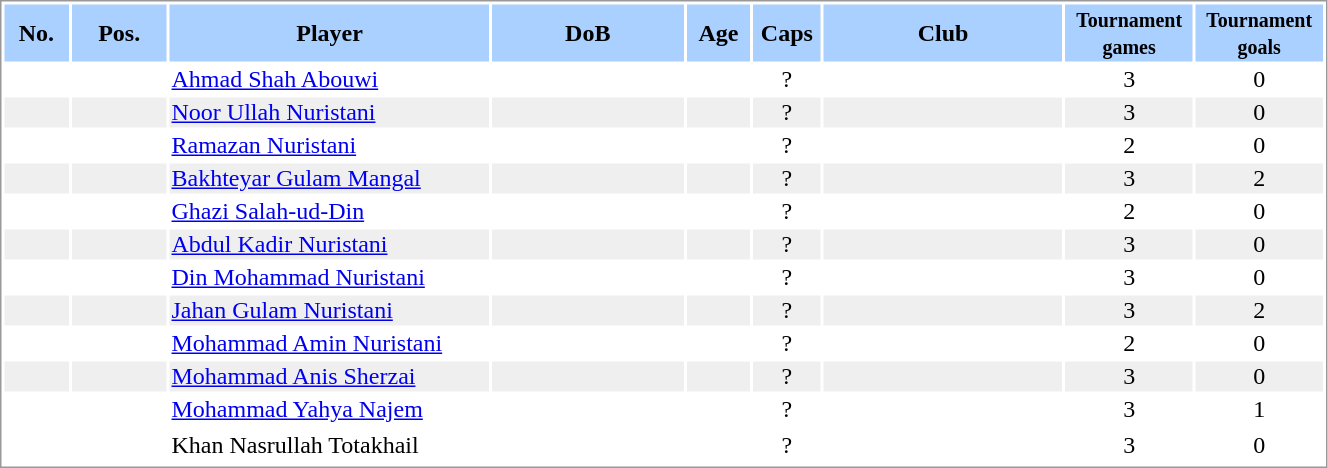<table border="0" width="70%" style="border: 1px solid #999; background-color:#FFFFFF; text-align:center">
<tr align="center" bgcolor="#AAD0FF">
<th width=4%>No.</th>
<th width=6%>Pos.</th>
<th width=20%>Player</th>
<th width=12%>DoB</th>
<th width=4%>Age</th>
<th width=4%>Caps</th>
<th width=15%>Club</th>
<th width=6%><small>Tournament<br>games</small></th>
<th width=6%><small>Tournament<br>goals</small></th>
</tr>
<tr>
<td></td>
<td></td>
<td align="left"><a href='#'>Ahmad Shah Abouwi</a></td>
<td></td>
<td></td>
<td>?</td>
<td align="left"></td>
<td>3</td>
<td>0</td>
</tr>
<tr bgcolor="#EFEFEF">
<td></td>
<td></td>
<td align="left"><a href='#'>Noor Ullah Nuristani</a></td>
<td></td>
<td></td>
<td>?</td>
<td align="left"></td>
<td>3</td>
<td>0</td>
</tr>
<tr>
<td></td>
<td></td>
<td align="left"><a href='#'>Ramazan Nuristani</a></td>
<td></td>
<td></td>
<td>?</td>
<td align="left"></td>
<td>2</td>
<td>0</td>
</tr>
<tr bgcolor="#EFEFEF">
<td></td>
<td></td>
<td align="left"><a href='#'>Bakhteyar Gulam Mangal</a></td>
<td></td>
<td></td>
<td>?</td>
<td align="left"></td>
<td>3</td>
<td>2</td>
</tr>
<tr>
<td></td>
<td></td>
<td align="left"><a href='#'>Ghazi Salah-ud-Din</a></td>
<td></td>
<td></td>
<td>?</td>
<td align="left"></td>
<td>2</td>
<td>0</td>
</tr>
<tr bgcolor="#EFEFEF">
<td></td>
<td></td>
<td align="left"><a href='#'>Abdul Kadir Nuristani</a></td>
<td></td>
<td></td>
<td>?</td>
<td align="left"></td>
<td>3</td>
<td>0</td>
</tr>
<tr>
<td></td>
<td></td>
<td align="left"><a href='#'>Din Mohammad Nuristani</a></td>
<td></td>
<td></td>
<td>?</td>
<td align="left"></td>
<td>3</td>
<td>0</td>
</tr>
<tr bgcolor="#EFEFEF">
<td></td>
<td></td>
<td align="left"><a href='#'>Jahan Gulam Nuristani</a></td>
<td></td>
<td></td>
<td>?</td>
<td align="left"></td>
<td>3</td>
<td>2</td>
</tr>
<tr>
<td></td>
<td></td>
<td align="left"><a href='#'>Mohammad Amin Nuristani</a></td>
<td></td>
<td></td>
<td>?</td>
<td align="left"></td>
<td>2</td>
<td>0</td>
</tr>
<tr bgcolor="#EFEFEF">
<td></td>
<td></td>
<td align="left"><a href='#'>Mohammad Anis Sherzai</a></td>
<td></td>
<td></td>
<td>?</td>
<td align="left"></td>
<td>3</td>
<td>0</td>
</tr>
<tr>
<td></td>
<td></td>
<td align="left"><a href='#'>Mohammad Yahya Najem</a></td>
<td></td>
<td></td>
<td>?</td>
<td align="left"></td>
<td>3</td>
<td>1</td>
</tr>
<tr bgcolor="#EFEFEF">
</tr>
<tr>
<td></td>
<td></td>
<td align="left">Khan Nasrullah Totakhail</td>
<td></td>
<td></td>
<td>?</td>
<td align="left"></td>
<td>3</td>
<td>0</td>
</tr>
<tr>
</tr>
</table>
